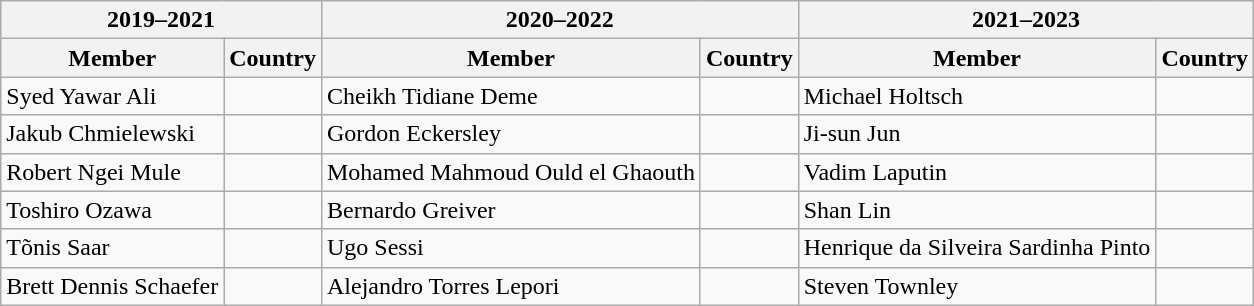<table class="wikitable">
<tr>
<th colspan= 2>2019–2021</th>
<th colspan="2">2020–2022</th>
<th colspan="2">2021–2023</th>
</tr>
<tr>
<th>Member</th>
<th>Country</th>
<th>Member</th>
<th>Country</th>
<th>Member</th>
<th>Country</th>
</tr>
<tr>
<td>Syed Yawar Ali</td>
<td></td>
<td>Cheikh Tidiane Deme</td>
<td></td>
<td>Michael Holtsch</td>
<td></td>
</tr>
<tr>
<td>Jakub Chmielewski</td>
<td></td>
<td>Gordon Eckersley</td>
<td></td>
<td>Ji-sun Jun</td>
<td></td>
</tr>
<tr>
<td>Robert Ngei Mule</td>
<td></td>
<td>Mohamed Mahmoud Ould el Ghaouth</td>
<td></td>
<td>Vadim Laputin</td>
<td></td>
</tr>
<tr>
<td>Toshiro Ozawa</td>
<td></td>
<td>Bernardo Greiver</td>
<td></td>
<td>Shan Lin</td>
<td></td>
</tr>
<tr>
<td>Tõnis Saar</td>
<td></td>
<td>Ugo Sessi</td>
<td></td>
<td>Henrique da Silveira Sardinha Pinto</td>
<td></td>
</tr>
<tr>
<td>Brett Dennis Schaefer</td>
<td></td>
<td>Alejandro Torres Lepori</td>
<td></td>
<td>Steven Townley</td>
<td></td>
</tr>
</table>
